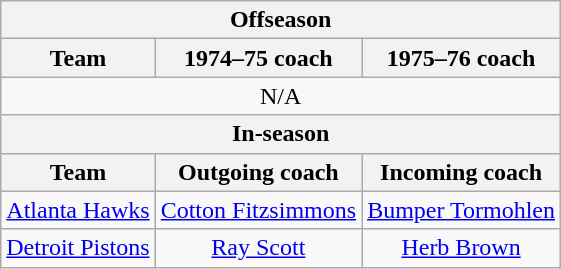<table class="wikitable" border="1" style="text-align: center">
<tr>
<th colspan="3">Offseason</th>
</tr>
<tr>
<th>Team</th>
<th>1974–75 coach</th>
<th>1975–76 coach</th>
</tr>
<tr>
<td colspan="3">N/A</td>
</tr>
<tr>
<th colspan="3">In-season</th>
</tr>
<tr>
<th>Team</th>
<th>Outgoing coach</th>
<th>Incoming coach</th>
</tr>
<tr>
<td><a href='#'>Atlanta Hawks</a></td>
<td><a href='#'>Cotton Fitzsimmons</a></td>
<td><a href='#'>Bumper Tormohlen</a></td>
</tr>
<tr>
<td><a href='#'>Detroit Pistons</a></td>
<td><a href='#'>Ray Scott</a></td>
<td><a href='#'>Herb Brown</a></td>
</tr>
</table>
